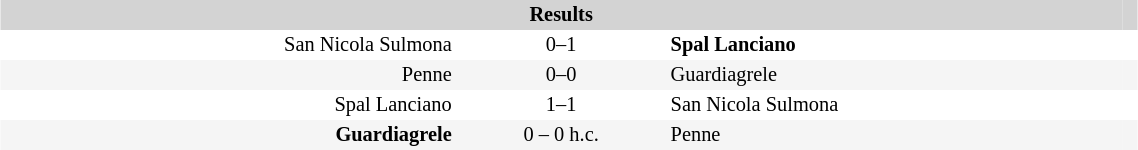<table align=center style="font-size: 85%; border-collapse:collapse" border=0 cellspacing=0 cellpadding=2 width=60%>
<tr bgcolor="D3D3D3">
<th align=right></th>
<th align=center>Results</th>
<th align=left></th>
<th align=center></th>
</tr>
<tr bgcolor=#FFFFFF>
<td align=right>San Nicola Sulmona</td>
<td align=center>0–1</td>
<td><strong>Spal Lanciano</strong></td>
<td align=center></td>
</tr>
<tr bgcolor=#F5F5F5>
<td align=right>Penne</td>
<td align=center>0–0</td>
<td>Guardiagrele</td>
<td align=center></td>
</tr>
<tr bgcolor=#FFFFFF>
<td align=right>Spal Lanciano</td>
<td align=center>1–1</td>
<td>San Nicola Sulmona</td>
<td align=center></td>
</tr>
<tr bgcolor=#F5F5F5>
<td align=right><strong>Guardiagrele</strong></td>
<td align=center>0 – 0 h.c.</td>
<td>Penne</td>
<td align=center></td>
</tr>
</table>
